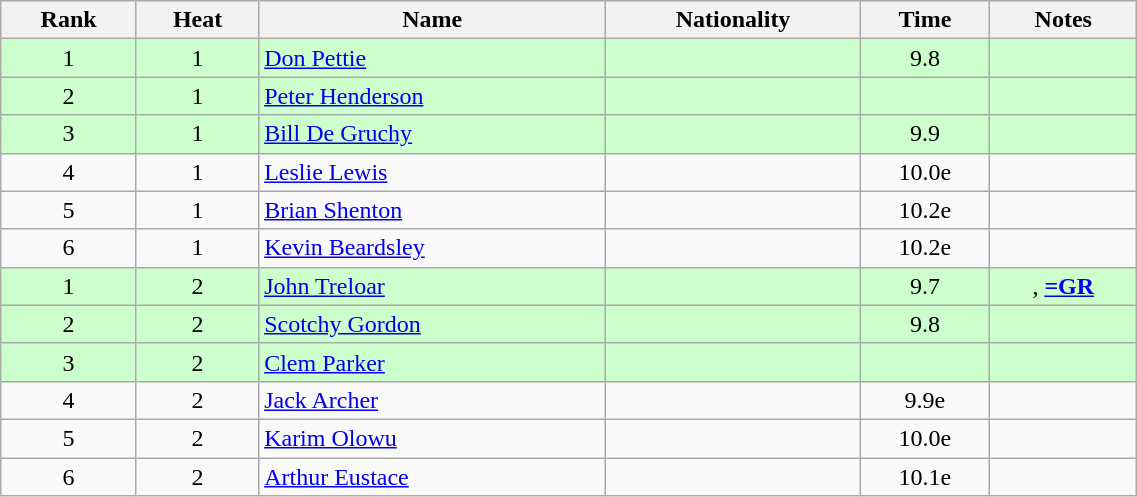<table class="wikitable sortable" style="text-align:center;width: 60%">
<tr>
<th>Rank</th>
<th>Heat</th>
<th>Name</th>
<th>Nationality</th>
<th>Time</th>
<th>Notes</th>
</tr>
<tr bgcolor=ccffcc>
<td>1</td>
<td>1</td>
<td align=left><a href='#'>Don Pettie</a></td>
<td align=left></td>
<td>9.8</td>
<td></td>
</tr>
<tr bgcolor=ccffcc>
<td>2</td>
<td>1</td>
<td align=left><a href='#'>Peter Henderson</a></td>
<td align=left></td>
<td></td>
<td></td>
</tr>
<tr bgcolor=ccffcc>
<td>3</td>
<td>1</td>
<td align=left><a href='#'>Bill De Gruchy</a></td>
<td align=left></td>
<td>9.9</td>
<td></td>
</tr>
<tr>
<td>4</td>
<td>1</td>
<td align=left><a href='#'>Leslie Lewis</a></td>
<td align=left></td>
<td>10.0e</td>
<td></td>
</tr>
<tr>
<td>5</td>
<td>1</td>
<td align=left><a href='#'>Brian Shenton</a></td>
<td align=left></td>
<td>10.2e</td>
<td></td>
</tr>
<tr>
<td>6</td>
<td>1</td>
<td align=left><a href='#'>Kevin Beardsley</a></td>
<td align=left></td>
<td>10.2e</td>
<td></td>
</tr>
<tr bgcolor=ccffcc>
<td>1</td>
<td>2</td>
<td align=left><a href='#'>John Treloar</a></td>
<td align=left></td>
<td>9.7</td>
<td>, <strong><a href='#'>=GR</a></strong></td>
</tr>
<tr bgcolor=ccffcc>
<td>2</td>
<td>2</td>
<td align=left><a href='#'>Scotchy Gordon</a></td>
<td align=left></td>
<td>9.8</td>
<td></td>
</tr>
<tr bgcolor=ccffcc>
<td>3</td>
<td>2</td>
<td align=left><a href='#'>Clem Parker</a></td>
<td align=left></td>
<td></td>
<td></td>
</tr>
<tr>
<td>4</td>
<td>2</td>
<td align=left><a href='#'>Jack Archer</a></td>
<td align=left></td>
<td>9.9e</td>
<td></td>
</tr>
<tr>
<td>5</td>
<td>2</td>
<td align=left><a href='#'>Karim Olowu</a></td>
<td align=left></td>
<td>10.0e</td>
<td></td>
</tr>
<tr>
<td>6</td>
<td>2</td>
<td align=left><a href='#'>Arthur Eustace</a></td>
<td align=left></td>
<td>10.1e</td>
<td></td>
</tr>
</table>
